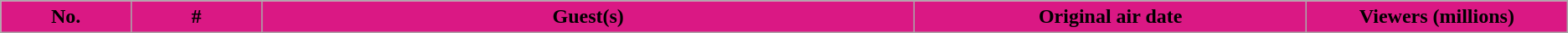<table class="wikitable plainrowheaders">
<tr>
<th style="background: #DA1884;color:#;width:5%;">No.</th>
<th style="background: #DA1884;color:#;width:5%;">#</th>
<th style="background: #DA1884;color:#;width:25%;">Guest(s)</th>
<th style="background: #DA1884;color:#;width:15%;">Original air date</th>
<th style="background: #DA1884;color:#;width:10%;">Viewers (millions)<br>










</th>
</tr>
</table>
